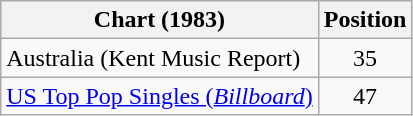<table class="wikitable sortable">
<tr>
<th>Chart (1983)</th>
<th>Position</th>
</tr>
<tr>
<td>Australia (Kent Music Report)</td>
<td align="center">35</td>
</tr>
<tr>
<td><a href='#'>US Top Pop Singles (<em>Billboard</em>)</a></td>
<td align="center">47</td>
</tr>
</table>
